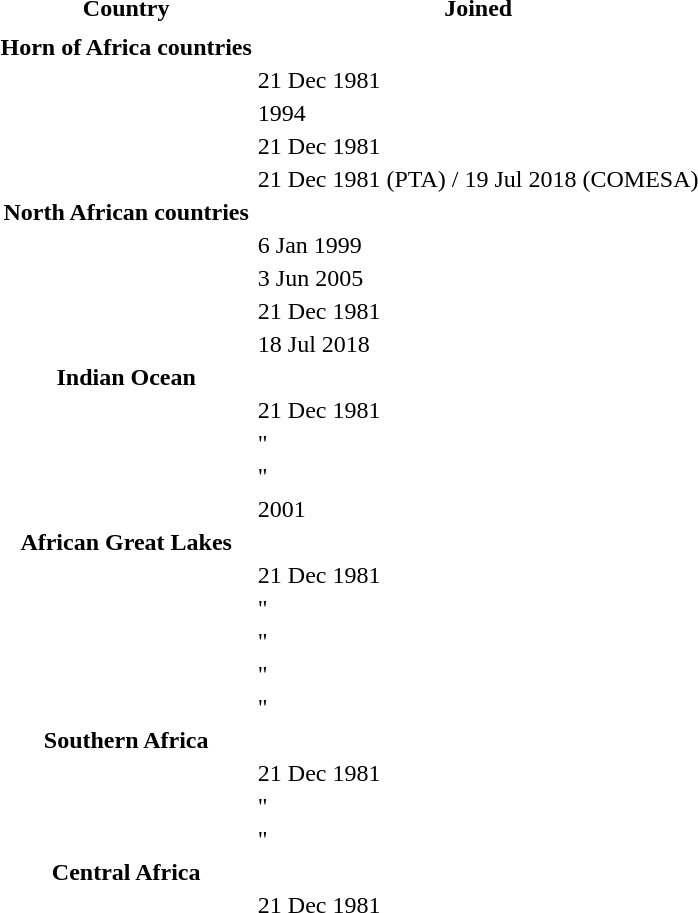<table class="wikipedia table sortable">
<tr>
<th>Country</th>
<th>Joined</th>
</tr>
<tr>
<td></td>
<td></td>
</tr>
<tr>
<th>Horn of Africa countries</th>
<th></th>
</tr>
<tr>
<td></td>
<td>21 Dec 1981</td>
</tr>
<tr>
<td></td>
<td>1994</td>
</tr>
<tr>
<td></td>
<td>21 Dec 1981</td>
</tr>
<tr>
<td></td>
<td>21 Dec 1981 (PTA) / 19 Jul 2018 (COMESA)</td>
</tr>
<tr>
<th>North African countries</th>
<th></th>
</tr>
<tr>
<td></td>
<td>6 Jan 1999</td>
</tr>
<tr>
<td></td>
<td>3 Jun 2005</td>
</tr>
<tr>
<td></td>
<td>21 Dec 1981</td>
</tr>
<tr>
<td></td>
<td>18 Jul 2018</td>
</tr>
<tr>
<th>Indian Ocean</th>
<th></th>
</tr>
<tr>
<td></td>
<td>21 Dec 1981</td>
</tr>
<tr>
<td></td>
<td>"</td>
</tr>
<tr>
<td></td>
<td>"</td>
</tr>
<tr>
<td></td>
<td>2001</td>
</tr>
<tr>
<th>African Great Lakes</th>
<th></th>
</tr>
<tr>
<td></td>
<td>21 Dec 1981</td>
</tr>
<tr>
<td></td>
<td>"</td>
</tr>
<tr>
<td></td>
<td>"</td>
</tr>
<tr>
<td></td>
<td>"</td>
</tr>
<tr>
<td></td>
<td>"</td>
</tr>
<tr>
<th>Southern Africa</th>
<th></th>
</tr>
<tr>
<td></td>
<td>21 Dec 1981</td>
</tr>
<tr>
<td></td>
<td>"</td>
</tr>
<tr>
<td></td>
<td>"</td>
</tr>
<tr>
<th>Central Africa</th>
<th></th>
</tr>
<tr>
<td></td>
<td>21 Dec 1981</td>
</tr>
</table>
